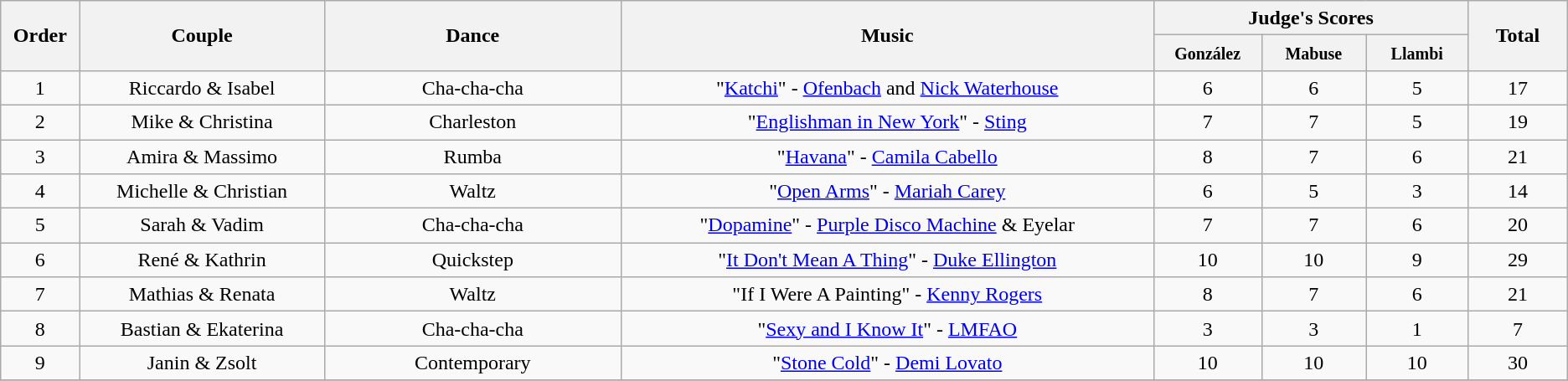<table class="wikitable center sortable" style="text-align:center; font-size:100%; line-height:20px;">
<tr>
<th rowspan="2" style="width: 4em">Order</th>
<th rowspan="2" style="width: 17em">Couple</th>
<th rowspan="2" style="width: 20em">Dance</th>
<th rowspan="2" style="width: 40em">Music</th>
<th colspan="3">Judge's Scores</th>
<th rowspan="2" style="width: 6em">Total</th>
</tr>
<tr>
<th style="width: 6em"><small>González</small></th>
<th style="width: 6em"><small>Mabuse</small></th>
<th style="width: 6em"><small>Llambi</small></th>
</tr>
<tr>
<td>1</td>
<td>Riccardo & Isabel</td>
<td>Cha-cha-cha</td>
<td>"<a href='#'>Katchi</a>" - <a href='#'>Ofenbach</a> and <a href='#'>Nick Waterhouse</a></td>
<td>6</td>
<td>6</td>
<td>5</td>
<td>17</td>
</tr>
<tr>
<td>2</td>
<td>Mike & Christina</td>
<td>Charleston</td>
<td>"<a href='#'>Englishman in New York</a>" - <a href='#'>Sting</a></td>
<td>7</td>
<td>7</td>
<td>5</td>
<td>19</td>
</tr>
<tr>
<td>3</td>
<td>Amira & Massimo</td>
<td>Rumba</td>
<td>"<a href='#'>Havana</a>" - <a href='#'>Camila Cabello</a></td>
<td>8</td>
<td>7</td>
<td>6</td>
<td>21</td>
</tr>
<tr>
<td>4</td>
<td>Michelle & Christian</td>
<td>Waltz</td>
<td>"<a href='#'>Open Arms</a>" - <a href='#'>Mariah Carey</a></td>
<td>6</td>
<td>5</td>
<td>3</td>
<td>14</td>
</tr>
<tr>
<td>5</td>
<td>Sarah & Vadim</td>
<td>Cha-cha-cha</td>
<td>"<a href='#'>Dopamine</a>" - <a href='#'>Purple Disco Machine</a> & Eyelar</td>
<td>7</td>
<td>7</td>
<td>6</td>
<td>20</td>
</tr>
<tr>
<td>6</td>
<td>René & Kathrin</td>
<td>Quickstep</td>
<td>"<a href='#'>It Don't Mean A Thing</a>" - <a href='#'>Duke Ellington</a></td>
<td>10</td>
<td>10</td>
<td>9</td>
<td>29</td>
</tr>
<tr>
<td>7</td>
<td>Mathias & Renata</td>
<td>Waltz</td>
<td>"If I Were A Painting" - <a href='#'>Kenny Rogers</a></td>
<td>8</td>
<td>7</td>
<td>6</td>
<td>21</td>
</tr>
<tr>
<td>8</td>
<td>Bastian & Ekaterina</td>
<td>Cha-cha-cha</td>
<td>"<a href='#'>Sexy and I Know It</a>" - <a href='#'>LMFAO</a></td>
<td>3</td>
<td>3</td>
<td>1</td>
<td>7</td>
</tr>
<tr>
<td>9</td>
<td>Janin & Zsolt</td>
<td>Contemporary</td>
<td>"<a href='#'>Stone Cold</a>" - <a href='#'>Demi Lovato</a></td>
<td>10</td>
<td>10</td>
<td>10</td>
<td>30</td>
</tr>
<tr>
</tr>
</table>
